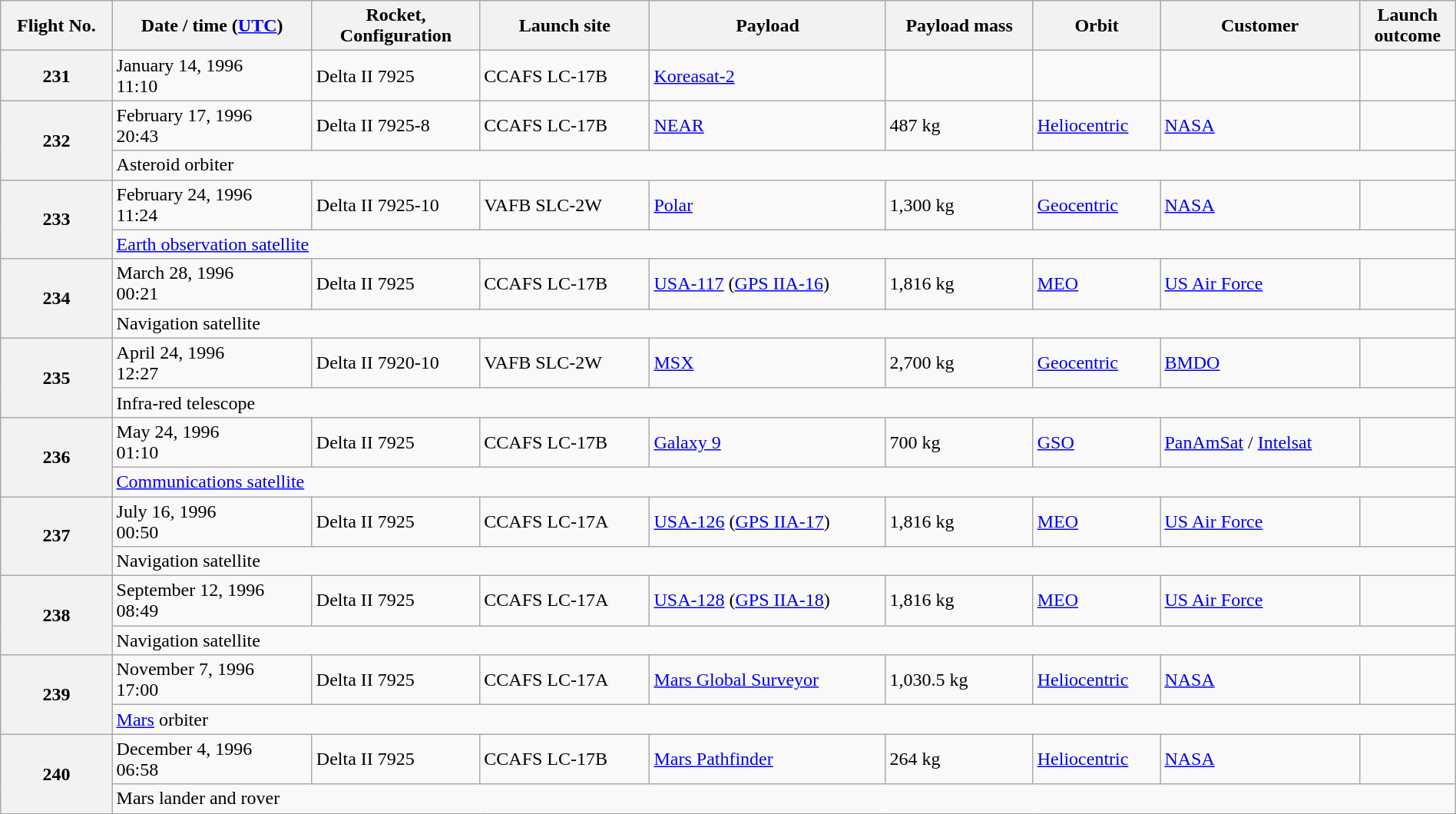<table class="wikitable plainrowheaders" style="width: 100%;">
<tr>
<th scope="col">Flight No.</th>
<th scope="col">Date / time (<a href='#'>UTC</a>)</th>
<th scope="col">Rocket, <br> Configuration</th>
<th scope="col">Launch site</th>
<th scope="col">Payload</th>
<th scope="col">Payload mass</th>
<th scope="col">Orbit</th>
<th scope="col">Customer</th>
<th scope="col">Launch <br> outcome</th>
</tr>
<tr>
<th scope="row" rowspan="1" style="text-align:center">231</th>
<td>January 14, 1996<br>11:10</td>
<td>Delta II 7925</td>
<td>CCAFS LC-17B</td>
<td><a href='#'>Koreasat-2</a></td>
<td></td>
<td></td>
<td></td>
<td></td>
</tr>
<tr>
<th scope="row" rowspan="2" style="text-align:center">232</th>
<td>February 17, 1996<br>20:43</td>
<td>Delta II 7925-8</td>
<td>CCAFS LC-17B</td>
<td><a href='#'>NEAR</a></td>
<td>487 kg</td>
<td><a href='#'>Heliocentric</a></td>
<td><a href='#'>NASA</a></td>
<td></td>
</tr>
<tr>
<td colspan="8">Asteroid orbiter</td>
</tr>
<tr>
<th scope="row" rowspan="2" style="text-align:center">233</th>
<td>February 24, 1996<br>11:24</td>
<td>Delta II 7925-10</td>
<td>VAFB SLC-2W</td>
<td><a href='#'>Polar</a></td>
<td>1,300 kg</td>
<td><a href='#'>Geocentric</a></td>
<td><a href='#'>NASA</a></td>
<td></td>
</tr>
<tr>
<td colspan="8"><a href='#'>Earth observation satellite</a></td>
</tr>
<tr>
<th scope="row" rowspan="2" style="text-align:center">234</th>
<td>March 28, 1996<br>00:21</td>
<td>Delta II 7925</td>
<td>CCAFS LC-17B</td>
<td><a href='#'>USA-117</a> (<a href='#'>GPS IIA-16</a>)</td>
<td>1,816 kg</td>
<td><a href='#'>MEO</a></td>
<td><a href='#'>US Air Force</a></td>
<td></td>
</tr>
<tr>
<td colspan="8">Navigation satellite</td>
</tr>
<tr>
<th scope="row" rowspan="2" style="text-align:center">235</th>
<td>April 24, 1996<br>12:27</td>
<td>Delta II 7920-10</td>
<td>VAFB SLC-2W</td>
<td><a href='#'>MSX</a></td>
<td>2,700 kg</td>
<td><a href='#'>Geocentric</a></td>
<td><a href='#'>BMDO</a></td>
<td></td>
</tr>
<tr>
<td colspan="8">Infra-red telescope</td>
</tr>
<tr>
<th scope="row" rowspan="2" style="text-align:center">236</th>
<td>May 24, 1996<br>01:10</td>
<td>Delta II 7925</td>
<td>CCAFS LC-17B</td>
<td><a href='#'>Galaxy 9</a></td>
<td>700 kg</td>
<td><a href='#'>GSO</a></td>
<td><a href='#'>PanAmSat</a> / <a href='#'>Intelsat</a></td>
<td></td>
</tr>
<tr>
<td colspan="8"><a href='#'>Communications satellite</a></td>
</tr>
<tr>
<th scope="row" rowspan="2" style="text-align:center">237</th>
<td>July 16, 1996<br>00:50</td>
<td>Delta II 7925</td>
<td>CCAFS LC-17A</td>
<td><a href='#'>USA-126</a> (<a href='#'>GPS IIA-17</a>)</td>
<td>1,816 kg</td>
<td><a href='#'>MEO</a></td>
<td><a href='#'>US Air Force</a></td>
<td></td>
</tr>
<tr>
<td colspan="8">Navigation satellite</td>
</tr>
<tr>
<th scope="row" rowspan="2" style="text-align:center">238</th>
<td>September 12, 1996<br>08:49</td>
<td>Delta II 7925</td>
<td>CCAFS LC-17A</td>
<td><a href='#'>USA-128</a> (<a href='#'>GPS IIA-18</a>)</td>
<td>1,816 kg</td>
<td><a href='#'>MEO</a></td>
<td><a href='#'>US Air Force</a></td>
<td></td>
</tr>
<tr>
<td colspan="8">Navigation satellite</td>
</tr>
<tr>
<th scope="row" rowspan="2" style="text-align:center">239</th>
<td>November 7, 1996<br>17:00</td>
<td>Delta II 7925</td>
<td>CCAFS LC-17A</td>
<td><a href='#'>Mars Global Surveyor</a></td>
<td>1,030.5 kg</td>
<td><a href='#'>Heliocentric</a></td>
<td><a href='#'>NASA</a></td>
<td></td>
</tr>
<tr>
<td colspan="8"><a href='#'>Mars</a> orbiter</td>
</tr>
<tr>
<th scope="row" rowspan="2" style="text-align:center">240</th>
<td>December 4, 1996<br>06:58</td>
<td>Delta II 7925</td>
<td>CCAFS LC-17B</td>
<td><a href='#'>Mars Pathfinder</a></td>
<td>264 kg</td>
<td><a href='#'>Heliocentric</a></td>
<td><a href='#'>NASA</a></td>
<td></td>
</tr>
<tr>
<td colspan="8">Mars lander and rover</td>
</tr>
</table>
